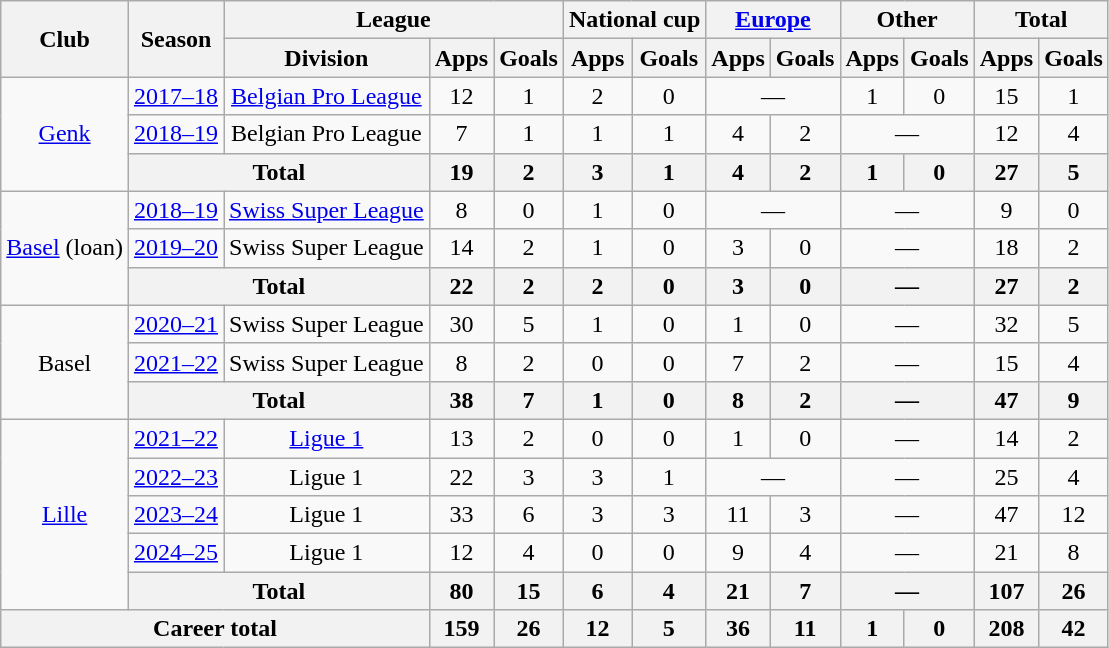<table class="wikitable" style="text-align:center">
<tr>
<th rowspan="2">Club</th>
<th rowspan="2">Season</th>
<th colspan="3">League</th>
<th colspan="2">National cup</th>
<th colspan="2"><a href='#'>Europe</a></th>
<th colspan="2">Other</th>
<th colspan="2">Total</th>
</tr>
<tr>
<th>Division</th>
<th>Apps</th>
<th>Goals</th>
<th>Apps</th>
<th>Goals</th>
<th>Apps</th>
<th>Goals</th>
<th>Apps</th>
<th>Goals</th>
<th>Apps</th>
<th>Goals</th>
</tr>
<tr>
<td rowspan="3"><a href='#'>Genk</a></td>
<td><a href='#'>2017–18</a></td>
<td><a href='#'>Belgian Pro League</a></td>
<td>12</td>
<td>1</td>
<td>2</td>
<td>0</td>
<td colspan="2">—</td>
<td>1</td>
<td>0</td>
<td>15</td>
<td>1</td>
</tr>
<tr>
<td><a href='#'>2018–19</a></td>
<td>Belgian Pro League</td>
<td>7</td>
<td>1</td>
<td>1</td>
<td>1</td>
<td>4</td>
<td>2</td>
<td colspan="2">—</td>
<td>12</td>
<td>4</td>
</tr>
<tr>
<th colspan="2">Total</th>
<th>19</th>
<th>2</th>
<th>3</th>
<th>1</th>
<th>4</th>
<th>2</th>
<th>1</th>
<th>0</th>
<th>27</th>
<th>5</th>
</tr>
<tr>
<td rowspan="3"><a href='#'>Basel</a> (loan)</td>
<td><a href='#'>2018–19</a></td>
<td><a href='#'>Swiss Super League</a></td>
<td>8</td>
<td>0</td>
<td>1</td>
<td>0</td>
<td colspan="2">—</td>
<td colspan="2">—</td>
<td>9</td>
<td>0</td>
</tr>
<tr>
<td><a href='#'>2019–20</a></td>
<td>Swiss Super League</td>
<td>14</td>
<td>2</td>
<td>1</td>
<td>0</td>
<td>3</td>
<td>0</td>
<td colspan="2">—</td>
<td>18</td>
<td>2</td>
</tr>
<tr>
<th colspan="2">Total</th>
<th>22</th>
<th>2</th>
<th>2</th>
<th>0</th>
<th>3</th>
<th>0</th>
<th colspan="2">—</th>
<th>27</th>
<th>2</th>
</tr>
<tr>
<td rowspan="3">Basel</td>
<td><a href='#'>2020–21</a></td>
<td>Swiss Super League</td>
<td>30</td>
<td>5</td>
<td>1</td>
<td>0</td>
<td>1</td>
<td>0</td>
<td colspan="2">—</td>
<td>32</td>
<td>5</td>
</tr>
<tr>
<td><a href='#'>2021–22</a></td>
<td>Swiss Super League</td>
<td>8</td>
<td>2</td>
<td>0</td>
<td>0</td>
<td>7</td>
<td>2</td>
<td colspan="2">—</td>
<td>15</td>
<td>4</td>
</tr>
<tr>
<th colspan="2">Total</th>
<th>38</th>
<th>7</th>
<th>1</th>
<th>0</th>
<th>8</th>
<th>2</th>
<th colspan="2">—</th>
<th>47</th>
<th>9</th>
</tr>
<tr>
<td rowspan="5"><a href='#'>Lille</a></td>
<td><a href='#'>2021–22</a></td>
<td><a href='#'>Ligue 1</a></td>
<td>13</td>
<td>2</td>
<td>0</td>
<td>0</td>
<td>1</td>
<td>0</td>
<td colspan="2">—</td>
<td>14</td>
<td>2</td>
</tr>
<tr>
<td><a href='#'>2022–23</a></td>
<td>Ligue 1</td>
<td>22</td>
<td>3</td>
<td>3</td>
<td>1</td>
<td colspan="2">—</td>
<td colspan="2">—</td>
<td>25</td>
<td>4</td>
</tr>
<tr>
<td><a href='#'>2023–24</a></td>
<td>Ligue 1</td>
<td>33</td>
<td>6</td>
<td>3</td>
<td>3</td>
<td>11</td>
<td>3</td>
<td colspan="2">—</td>
<td>47</td>
<td>12</td>
</tr>
<tr>
<td><a href='#'>2024–25</a></td>
<td>Ligue 1</td>
<td>12</td>
<td>4</td>
<td>0</td>
<td>0</td>
<td>9</td>
<td>4</td>
<td colspan="2">—</td>
<td>21</td>
<td>8</td>
</tr>
<tr>
<th colspan="2">Total</th>
<th>80</th>
<th>15</th>
<th>6</th>
<th>4</th>
<th>21</th>
<th>7</th>
<th colspan="2">—</th>
<th>107</th>
<th>26</th>
</tr>
<tr>
<th colspan="3">Career total</th>
<th>159</th>
<th>26</th>
<th>12</th>
<th>5</th>
<th>36</th>
<th>11</th>
<th>1</th>
<th>0</th>
<th>208</th>
<th>42</th>
</tr>
</table>
